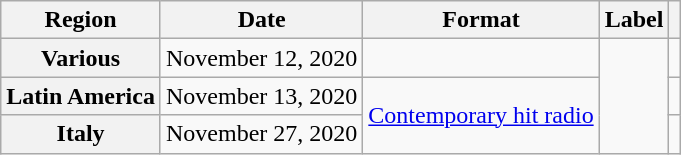<table class="wikitable plainrowheaders">
<tr>
<th scope="col">Region</th>
<th scope="col">Date</th>
<th scope="col">Format</th>
<th scope="col">Label</th>
<th scope="col"></th>
</tr>
<tr>
<th scope="row">Various</th>
<td>November 12, 2020</td>
<td></td>
<td rowspan="3"></td>
<td style="text-align:center;"></td>
</tr>
<tr>
<th scope="row">Latin America</th>
<td>November 13, 2020</td>
<td rowspan="2"><a href='#'>Contemporary hit radio</a></td>
<td style="text-align:center;"></td>
</tr>
<tr>
<th scope="row">Italy</th>
<td>November 27, 2020</td>
<td style="text-align:center;"></td>
</tr>
</table>
